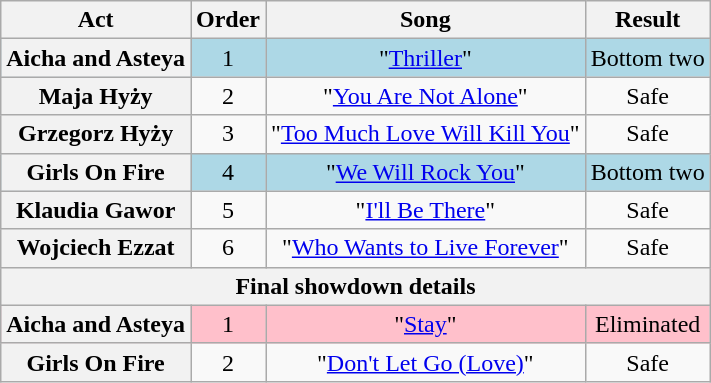<table class="wikitable plainrowheaders" style="text-align:center;">
<tr>
<th scope="col">Act</th>
<th scope="col">Order</th>
<th scope="col">Song</th>
<th scope="col">Result</th>
</tr>
<tr bgcolor="lightblue">
<th scope="row">Aicha and Asteya</th>
<td>1</td>
<td>"<a href='#'>Thriller</a>"</td>
<td>Bottom two</td>
</tr>
<tr>
<th scope="row">Maja Hyży</th>
<td>2</td>
<td>"<a href='#'>You Are Not Alone</a>"</td>
<td>Safe</td>
</tr>
<tr>
<th scope="row">Grzegorz Hyży</th>
<td>3</td>
<td>"<a href='#'>Too Much Love Will Kill You</a>"</td>
<td>Safe</td>
</tr>
<tr bgcolor="lightblue">
<th scope="row">Girls On Fire</th>
<td>4</td>
<td>"<a href='#'>We Will Rock You</a>"</td>
<td>Bottom two</td>
</tr>
<tr>
<th scope="row">Klaudia Gawor</th>
<td>5</td>
<td>"<a href='#'>I'll Be There</a>"</td>
<td>Safe</td>
</tr>
<tr>
<th scope="row">Wojciech Ezzat</th>
<td>6</td>
<td>"<a href='#'>Who Wants to Live Forever</a>"</td>
<td>Safe</td>
</tr>
<tr>
<th colspan="4">Final showdown details</th>
</tr>
<tr style="background:pink;">
<th scope="row">Aicha and Asteya</th>
<td>1</td>
<td>"<a href='#'>Stay</a>"</td>
<td>Eliminated</td>
</tr>
<tr>
<th scope="row">Girls On Fire</th>
<td>2</td>
<td>"<a href='#'>Don't Let Go (Love)</a>"</td>
<td>Safe</td>
</tr>
</table>
